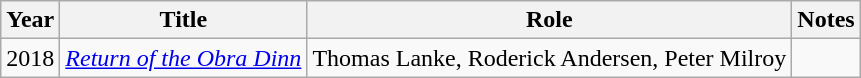<table class="wikitable sortable">
<tr>
<th>Year</th>
<th>Title</th>
<th>Role</th>
<th class="unsortable">Notes</th>
</tr>
<tr>
<td>2018</td>
<td><em><a href='#'>Return of the Obra Dinn</a></em></td>
<td>Thomas Lanke, Roderick Andersen, Peter Milroy</td>
<td></td>
</tr>
</table>
